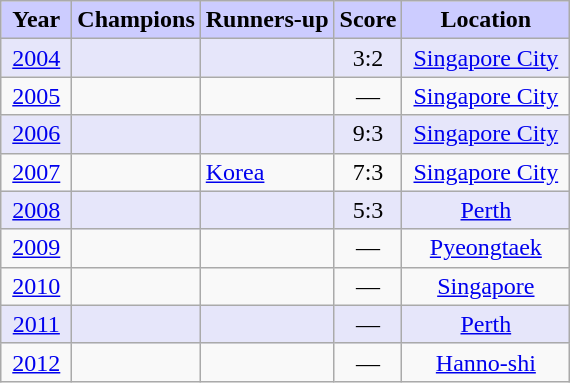<table class="wikitable">
<tr align="center" bgcolor="ccccff">
<td><strong>Year</strong></td>
<td><strong>Champions</strong></td>
<td><strong>Runners-up</strong></td>
<td><strong>Score</strong></td>
<td><strong>Location</strong></td>
</tr>
<tr bgcolor="E6E6FA">
<td style="text-align: center;"> <a href='#'>2004</a> </td>
<td></td>
<td>  </td>
<td style="text-align: center;"> 3:2 </td>
<td style="text-align: center;"> <a href='#'>Singapore City</a> </td>
</tr>
<tr>
<td style="text-align: center;"> <a href='#'>2005</a> </td>
<td></td>
<td></td>
<td style="text-align: center;">—</td>
<td style="text-align: center;"> <a href='#'>Singapore City</a> </td>
</tr>
<tr bgcolor="E6E6FA">
<td style="text-align: center;"> <a href='#'>2006</a> </td>
<td>  </td>
<td></td>
<td style="text-align: center;"> 9:3 </td>
<td style="text-align: center;"> <a href='#'>Singapore City</a> </td>
</tr>
<tr>
<td style="text-align: center;"> <a href='#'>2007</a> </td>
<td>  </td>
<td> <a href='#'>Korea</a></td>
<td style="text-align: center;"> 7:3 </td>
<td style="text-align: center;"> <a href='#'>Singapore City</a> </td>
</tr>
<tr bgcolor="E6E6FA">
<td style="text-align: center;"> <a href='#'>2008</a> </td>
<td>  </td>
<td></td>
<td style="text-align: center;"> 5:3 </td>
<td style="text-align: center;"><a href='#'>Perth</a></td>
</tr>
<tr>
<td style="text-align: center;"> <a href='#'>2009</a> </td>
<td></td>
<td></td>
<td style="text-align: center;">—</td>
<td style="text-align: center;"><a href='#'>Pyeongtaek</a></td>
</tr>
<tr>
<td style="text-align: center;"> <a href='#'>2010</a> </td>
<td></td>
<td></td>
<td style="text-align: center;">—</td>
<td style="text-align: center;"><a href='#'>Singapore</a></td>
</tr>
<tr bgcolor="E6E6FA">
<td style="text-align: center;"> <a href='#'>2011</a> </td>
<td></td>
<td></td>
<td style="text-align: center;">—</td>
<td style="text-align: center;"><a href='#'>Perth</a></td>
</tr>
<tr>
<td style="text-align: center;"> <a href='#'>2012</a> </td>
<td></td>
<td></td>
<td style="text-align: center;">—</td>
<td style="text-align: center;"><a href='#'>Hanno-shi</a></td>
</tr>
</table>
